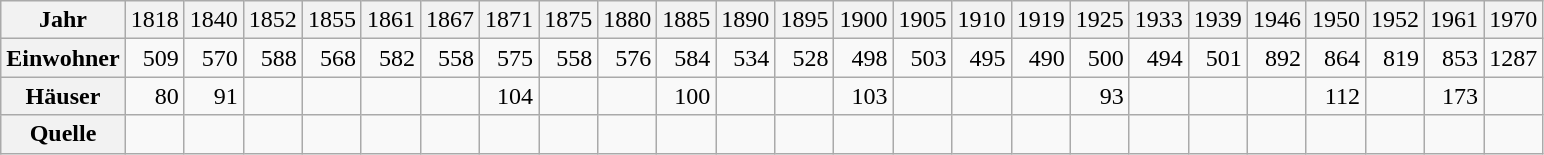<table class="wikitable" style="text-align:right">
<tr bgcolor="#F2F2F2">
<th align="left">Jahr</th>
<td>1818</td>
<td>1840</td>
<td>1852</td>
<td>1855</td>
<td>1861</td>
<td>1867</td>
<td>1871</td>
<td>1875</td>
<td>1880</td>
<td>1885</td>
<td>1890</td>
<td>1895</td>
<td>1900</td>
<td>1905</td>
<td>1910</td>
<td>1919</td>
<td>1925</td>
<td>1933</td>
<td>1939</td>
<td>1946</td>
<td>1950</td>
<td>1952</td>
<td>1961</td>
<td>1970</td>
</tr>
<tr>
<th align="left">Einwohner</th>
<td>509</td>
<td>570</td>
<td>588</td>
<td>568</td>
<td>582</td>
<td>558</td>
<td>575</td>
<td>558</td>
<td>576</td>
<td>584</td>
<td>534</td>
<td>528</td>
<td>498</td>
<td>503</td>
<td>495</td>
<td>490</td>
<td>500</td>
<td>494</td>
<td>501</td>
<td>892</td>
<td>864</td>
<td>819</td>
<td>853</td>
<td>1287</td>
</tr>
<tr>
<th align="left">Häuser</th>
<td>80</td>
<td>91</td>
<td></td>
<td></td>
<td></td>
<td></td>
<td>104</td>
<td></td>
<td></td>
<td>100</td>
<td></td>
<td></td>
<td>103</td>
<td></td>
<td></td>
<td></td>
<td>93</td>
<td></td>
<td></td>
<td></td>
<td>112</td>
<td></td>
<td>173</td>
<td></td>
</tr>
<tr>
<th align="left">Quelle</th>
<td></td>
<td></td>
<td></td>
<td></td>
<td></td>
<td></td>
<td></td>
<td></td>
<td></td>
<td></td>
<td></td>
<td></td>
<td></td>
<td></td>
<td></td>
<td></td>
<td></td>
<td></td>
<td></td>
<td></td>
<td></td>
<td></td>
<td></td>
<td></td>
</tr>
</table>
